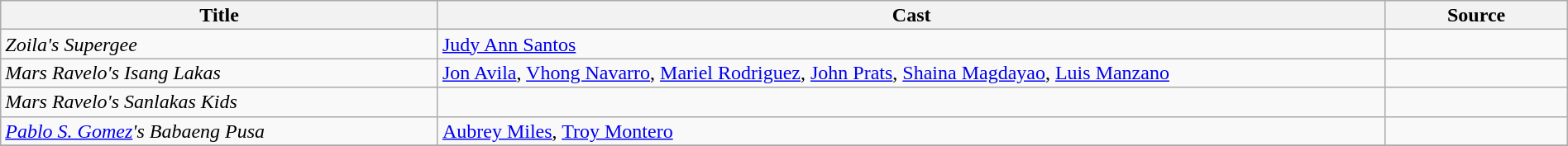<table class="wikitable sortable" style="text-align:center; font-size:100%; line-height:16px;" width="100%">
<tr>
<th style="width:12%;">Title</th>
<th style="width:26%;">Cast</th>
<th style="width:05%;">Source</th>
</tr>
<tr>
<td style="text-align:left;"><em>Zoila's Supergee</em></td>
<td style="text-align:left;"><a href='#'>Judy Ann Santos</a></td>
<td></td>
</tr>
<tr>
<td style="text-align:left;"><em>Mars Ravelo's Isang Lakas</em></td>
<td style="text-align:left;"><a href='#'>Jon Avila</a>, <a href='#'>Vhong Navarro</a>, <a href='#'>Mariel Rodriguez</a>, <a href='#'>John Prats</a>, <a href='#'>Shaina Magdayao</a>, <a href='#'>Luis Manzano</a></td>
<td></td>
</tr>
<tr>
<td style="text-align:left;"><em>Mars Ravelo's Sanlakas Kids</em></td>
<td style="text-align:left;"></td>
<td></td>
</tr>
<tr>
<td style="text-align:left;"><em><a href='#'>Pablo S. Gomez</a>'s Babaeng Pusa</em></td>
<td style="text-align:left;"><a href='#'>Aubrey Miles</a>, <a href='#'>Troy Montero</a></td>
<td></td>
</tr>
<tr>
</tr>
</table>
